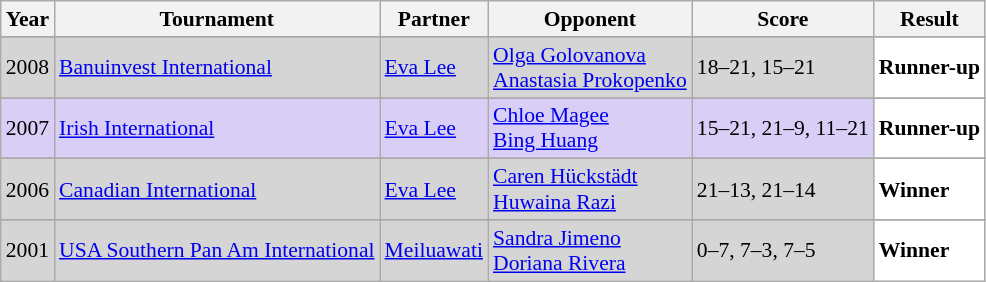<table class="sortable wikitable" style="font-size: 90%;">
<tr>
<th>Year</th>
<th>Tournament</th>
<th>Partner</th>
<th>Opponent</th>
<th>Score</th>
<th>Result</th>
</tr>
<tr>
</tr>
<tr style="background:#D5D5D5">
<td align="center">2008</td>
<td align="left"><a href='#'>Banuinvest International</a></td>
<td align="left"> <a href='#'>Eva Lee</a></td>
<td align="left"> <a href='#'>Olga Golovanova</a><br> <a href='#'>Anastasia Prokopenko</a></td>
<td align="left">18–21, 15–21</td>
<td style="text-align:left; background:white"> <strong>Runner-up</strong></td>
</tr>
<tr>
</tr>
<tr style="background:#D8CEF6">
<td align="center">2007</td>
<td align="left"><a href='#'>Irish International</a></td>
<td align="left"> <a href='#'>Eva Lee</a></td>
<td align="left"> <a href='#'>Chloe Magee</a><br> <a href='#'>Bing Huang</a></td>
<td align="left">15–21, 21–9, 11–21</td>
<td style="text-align:left; background:white"> <strong>Runner-up</strong></td>
</tr>
<tr>
</tr>
<tr style="background:#D5D5D5">
<td align="center">2006</td>
<td align="left"><a href='#'>Canadian International</a></td>
<td align="left"> <a href='#'>Eva Lee</a></td>
<td align="left"> <a href='#'>Caren Hückstädt</a><br> <a href='#'>Huwaina Razi</a></td>
<td align="left">21–13, 21–14</td>
<td style="text-align:left; background:white"> <strong>Winner</strong></td>
</tr>
<tr>
</tr>
<tr style="background:#D5D5D5">
<td align="center">2001</td>
<td align="left"><a href='#'>USA Southern Pan Am International</a></td>
<td align="left"> <a href='#'>Meiluawati</a></td>
<td align="left"> <a href='#'>Sandra Jimeno</a><br> <a href='#'>Doriana Rivera</a></td>
<td align="left">0–7, 7–3, 7–5</td>
<td style="text-align:left; background:white"> <strong>Winner</strong></td>
</tr>
</table>
